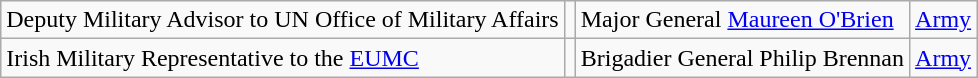<table class="wikitable">
<tr>
<td>Deputy Military Advisor to UN Office of Military Affairs</td>
<td></td>
<td> Major General <a href='#'>Maureen O'Brien</a></td>
<td> <a href='#'>Army</a></td>
</tr>
<tr>
<td>Irish Military Representative to the <a href='#'>EUMC</a></td>
<td></td>
<td> Brigadier General Philip Brennan</td>
<td> <a href='#'>Army</a></td>
</tr>
</table>
